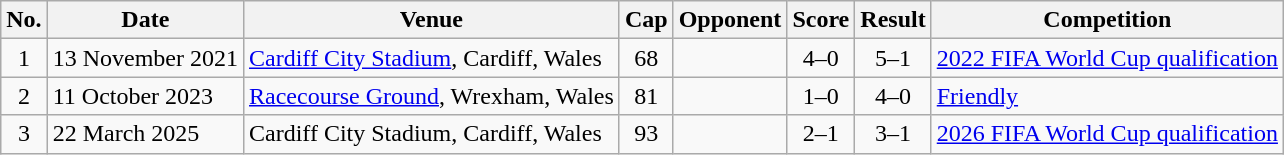<table class="wikitable sortable">
<tr>
<th scope=col>No.</th>
<th scope=col>Date</th>
<th scope=col>Venue</th>
<th scope=col>Cap</th>
<th scope=col>Opponent</th>
<th scope=col>Score</th>
<th scope=col>Result</th>
<th scope=col>Competition</th>
</tr>
<tr>
<td align=center>1</td>
<td>13 November 2021</td>
<td><a href='#'>Cardiff City Stadium</a>, Cardiff, Wales</td>
<td align=center>68</td>
<td></td>
<td align=center>4–0</td>
<td align=center>5–1</td>
<td><a href='#'>2022 FIFA World Cup qualification</a></td>
</tr>
<tr>
<td align=center>2</td>
<td>11 October 2023</td>
<td><a href='#'>Racecourse Ground</a>, Wrexham, Wales</td>
<td align=center>81</td>
<td></td>
<td align=center>1–0</td>
<td align=center>4–0</td>
<td><a href='#'>Friendly</a></td>
</tr>
<tr>
<td align=center>3</td>
<td>22 March 2025</td>
<td>Cardiff City Stadium, Cardiff, Wales</td>
<td align=center>93</td>
<td></td>
<td align=center>2–1</td>
<td align=center>3–1</td>
<td><a href='#'>2026 FIFA World Cup qualification</a></td>
</tr>
</table>
